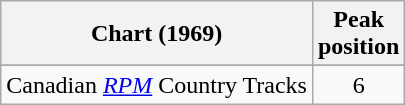<table class="wikitable">
<tr>
<th>Chart (1969)</th>
<th>Peak<br>position</th>
</tr>
<tr>
</tr>
<tr>
<td>Canadian <em><a href='#'>RPM</a></em> Country Tracks</td>
<td align="center">6</td>
</tr>
</table>
